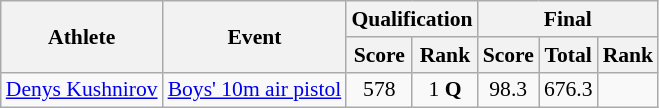<table class="wikitable" style="font-size:90%">
<tr>
<th rowspan="2">Athlete</th>
<th rowspan="2">Event</th>
<th colspan="2">Qualification</th>
<th colspan="3">Final</th>
</tr>
<tr>
<th>Score</th>
<th>Rank</th>
<th>Score</th>
<th>Total</th>
<th>Rank</th>
</tr>
<tr>
<td><a href='#'>Denys Kushnirov</a></td>
<td><a href='#'>Boys' 10m air pistol</a></td>
<td align=center>578</td>
<td align=center>1 <strong>Q</strong></td>
<td align=center>98.3</td>
<td align=center>676.3</td>
<td align=center></td>
</tr>
</table>
